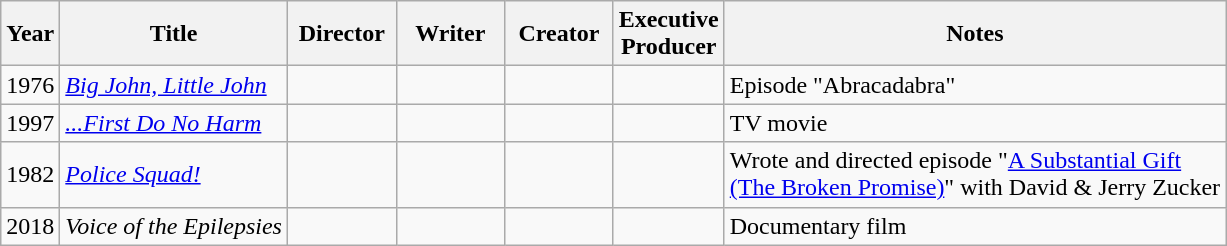<table class="wikitable">
<tr>
<th>Year</th>
<th>Title</th>
<th width=65>Director</th>
<th width=65>Writer</th>
<th width=65>Creator</th>
<th width=65>Executive<br>Producer</th>
<th>Notes</th>
</tr>
<tr>
<td>1976</td>
<td><em><a href='#'>Big John, Little John</a></em></td>
<td></td>
<td></td>
<td></td>
<td></td>
<td>Episode "Abracadabra"</td>
</tr>
<tr>
<td>1997</td>
<td><em><a href='#'>...First Do No Harm</a></em></td>
<td></td>
<td></td>
<td></td>
<td></td>
<td>TV movie</td>
</tr>
<tr>
<td>1982</td>
<td><em><a href='#'>Police Squad!</a></em></td>
<td></td>
<td></td>
<td></td>
<td></td>
<td>Wrote and directed episode "<a href='#'>A Substantial Gift<br>(The Broken Promise)</a>" with David & Jerry Zucker</td>
</tr>
<tr>
<td>2018</td>
<td><em>Voice of the Epilepsies</em></td>
<td></td>
<td></td>
<td></td>
<td></td>
<td>Documentary film</td>
</tr>
</table>
